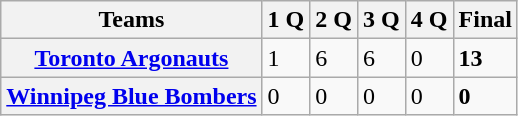<table class="wikitable">
<tr>
<th>Teams</th>
<th>1 Q</th>
<th>2 Q</th>
<th>3 Q</th>
<th>4 Q</th>
<th>Final</th>
</tr>
<tr>
<th><a href='#'>Toronto Argonauts</a></th>
<td>1</td>
<td>6</td>
<td>6</td>
<td>0</td>
<td><strong>13</strong></td>
</tr>
<tr>
<th><a href='#'>Winnipeg Blue Bombers</a></th>
<td>0</td>
<td>0</td>
<td>0</td>
<td>0</td>
<td><strong>0</strong></td>
</tr>
</table>
